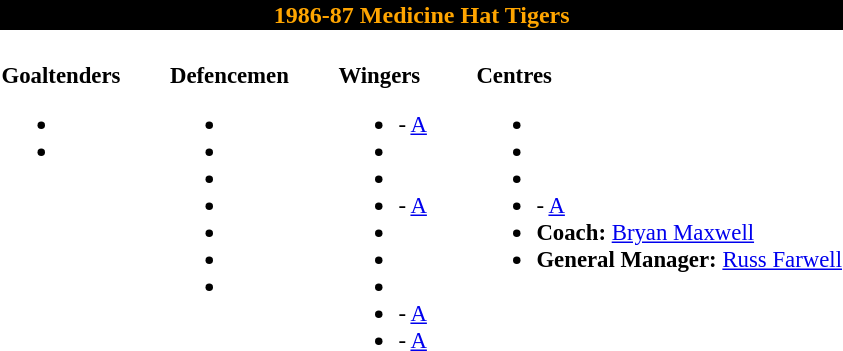<table class="toccolours" style="text-align: left;">
<tr>
<th colspan="7" style="background:black;color:orange;text-align:center;">1986-87 Medicine Hat Tigers</th>
</tr>
<tr>
<td style="font-size:95%; vertical-align:top;"><br><strong>Goaltenders</strong><ul><li></li><li></li></ul></td>
<td style="width: 25px;"></td>
<td style="font-size:95%; vertical-align:top;"><br><strong>Defencemen</strong><ul><li></li><li></li><li></li><li></li><li></li><li></li><li></li></ul></td>
<td style="width: 25px;"></td>
<td style="font-size:95%; vertical-align:top;"><br><strong>Wingers</strong><ul><li> - <a href='#'>A</a></li><li></li><li></li><li> - <a href='#'>A</a></li><li></li><li></li><li></li><li> - <a href='#'>A</a></li><li> - <a href='#'>A</a></li></ul></td>
<td style="width: 25px;"></td>
<td style="font-size:95%; vertical-align:top;"><br><strong>Centres</strong><ul><li></li><li></li><li></li><li> - <a href='#'>A</a></li><li><strong>Coach:</strong> <a href='#'>Bryan Maxwell</a></li><li><strong>General Manager:</strong> <a href='#'>Russ Farwell</a></li></ul></td>
</tr>
</table>
